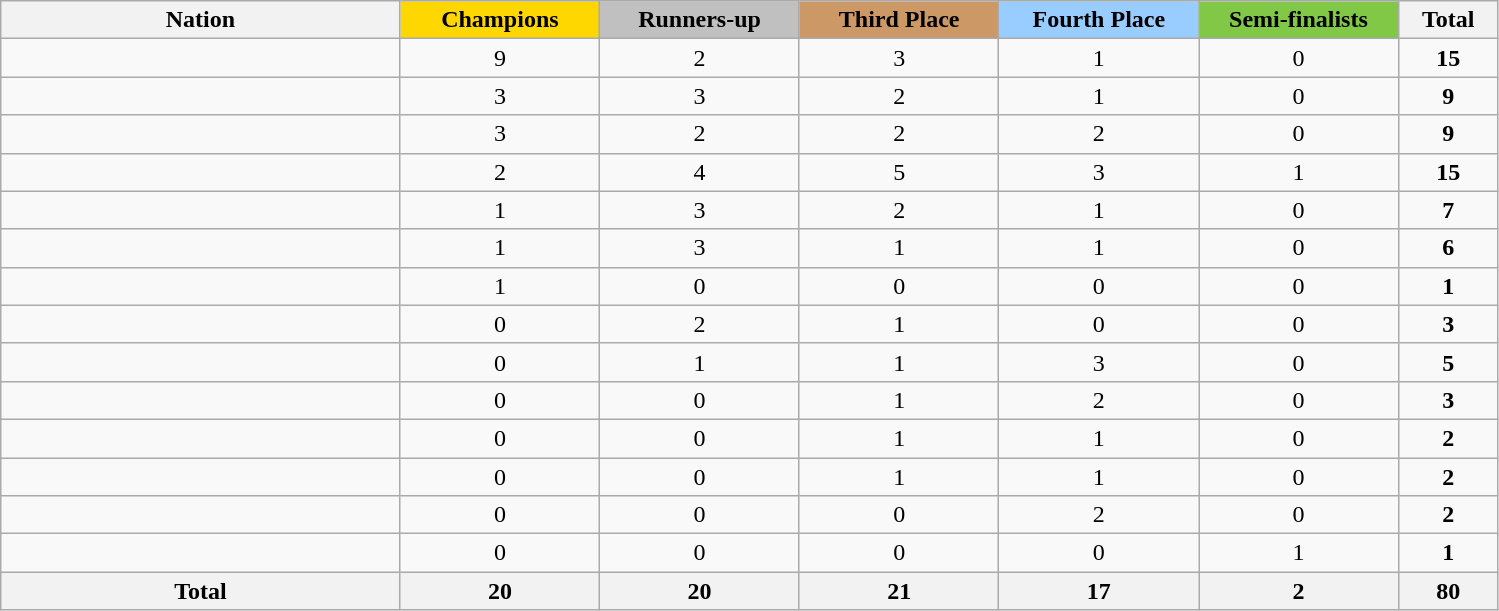<table class="wikitable sortable" style="text-align: center;">
<tr>
<th width=20%>Nation</th>
<th width=10% style="background:gold">Champions</th>
<th width=10% style="background:silver">Runners-up</th>
<th width=10% style="background:#cc9966">Third Place</th>
<th width=10% style="background:#9acdff">Fourth Place</th>
<th width=10% style="background:#81c846">Semi-finalists</th>
<th width=5%>Total</th>
</tr>
<tr>
<td align=left></td>
<td>9</td>
<td>2</td>
<td>3</td>
<td>1</td>
<td>0</td>
<td><strong>15</strong></td>
</tr>
<tr>
<td align=left></td>
<td>3</td>
<td>3</td>
<td>2</td>
<td>1</td>
<td>0</td>
<td><strong>9</strong></td>
</tr>
<tr>
<td align=left></td>
<td>3</td>
<td>2</td>
<td>2</td>
<td>2</td>
<td>0</td>
<td><strong>9</strong></td>
</tr>
<tr>
<td align=left></td>
<td>2</td>
<td>4</td>
<td>5</td>
<td>3</td>
<td>1</td>
<td><strong>15</strong></td>
</tr>
<tr>
<td align=left></td>
<td>1</td>
<td>3</td>
<td>2</td>
<td>1</td>
<td>0</td>
<td><strong>7</strong></td>
</tr>
<tr>
<td align=left></td>
<td>1</td>
<td>3</td>
<td>1</td>
<td>1</td>
<td>0</td>
<td><strong>6</strong></td>
</tr>
<tr>
<td align=left></td>
<td>1</td>
<td>0</td>
<td>0</td>
<td>0</td>
<td>0</td>
<td><strong>1</strong></td>
</tr>
<tr>
<td align=left></td>
<td>0</td>
<td>2</td>
<td>1</td>
<td>0</td>
<td>0</td>
<td><strong>3</strong></td>
</tr>
<tr>
<td align=left></td>
<td>0</td>
<td>1</td>
<td>1</td>
<td>3</td>
<td>0</td>
<td><strong>5</strong></td>
</tr>
<tr>
<td align=left></td>
<td>0</td>
<td>0</td>
<td>1</td>
<td>2</td>
<td>0</td>
<td><strong>3</strong></td>
</tr>
<tr>
<td align=left></td>
<td>0</td>
<td>0</td>
<td>1</td>
<td>1</td>
<td>0</td>
<td><strong>2</strong></td>
</tr>
<tr>
<td align=left></td>
<td>0</td>
<td>0</td>
<td>1</td>
<td>1</td>
<td>0</td>
<td><strong>2</strong></td>
</tr>
<tr>
<td align=left></td>
<td>0</td>
<td>0</td>
<td>0</td>
<td>2</td>
<td>0</td>
<td><strong>2</strong></td>
</tr>
<tr>
<td align=left></td>
<td>0</td>
<td>0</td>
<td>0</td>
<td>0</td>
<td>1</td>
<td><strong>1</strong></td>
</tr>
<tr class="sortbottom">
<th>Total</th>
<th>20</th>
<th>20</th>
<th>21</th>
<th>17</th>
<th>2</th>
<th><strong>80</strong></th>
</tr>
</table>
